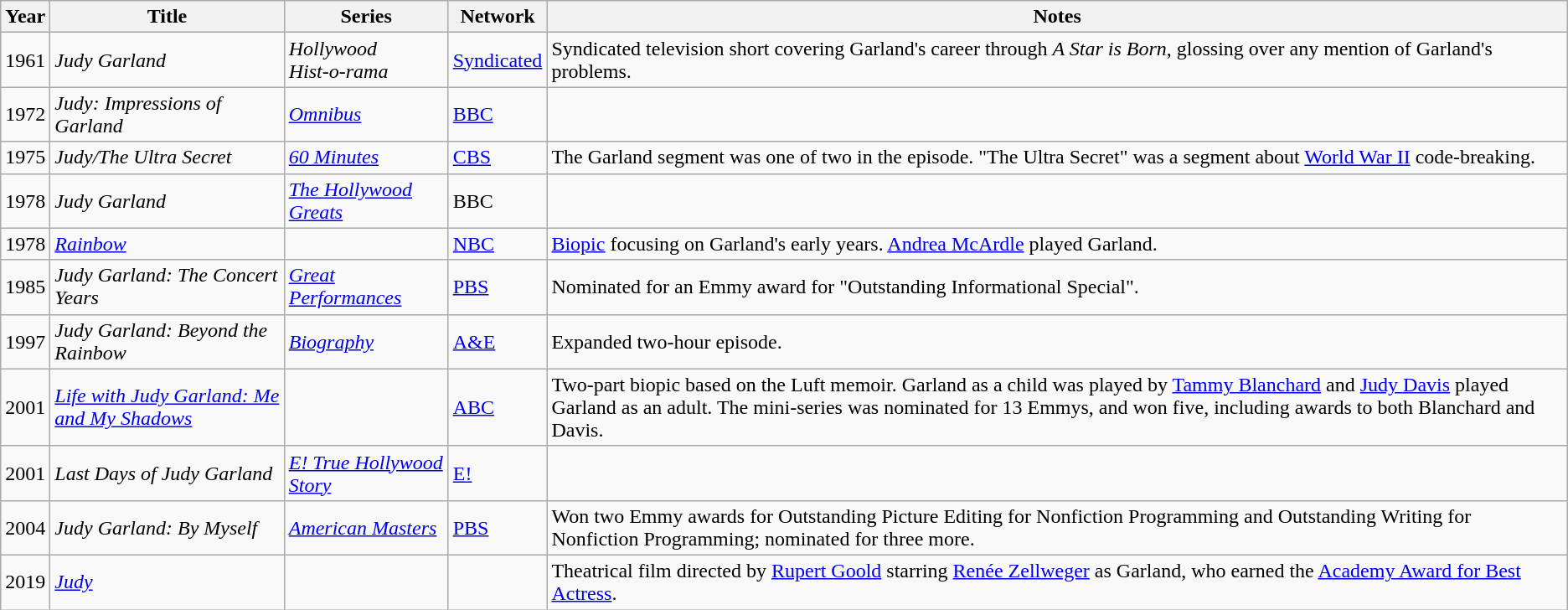<table class="wikitable sortable">
<tr>
<th>Year</th>
<th>Title</th>
<th>Series</th>
<th>Network</th>
<th class="unsortable">Notes</th>
</tr>
<tr>
<td>1961</td>
<td><em>Judy Garland</em></td>
<td><em>Hollywood <br>Hist-o-rama</em></td>
<td><a href='#'>Syndicated</a></td>
<td>Syndicated television short covering Garland's career through <em>A Star is Born</em>, glossing over any mention of Garland's problems.</td>
</tr>
<tr>
<td>1972</td>
<td><em>Judy: Impressions of Garland</em></td>
<td><em><a href='#'>Omnibus</a></em></td>
<td><a href='#'>BBC</a></td>
<td></td>
</tr>
<tr>
<td>1975</td>
<td><em>Judy/The Ultra Secret</em></td>
<td><em><a href='#'>60 Minutes</a></em></td>
<td><a href='#'>CBS</a></td>
<td>The Garland segment was one of two in the episode. "The Ultra Secret" was a segment about <a href='#'>World War II</a> code-breaking.</td>
</tr>
<tr>
<td>1978</td>
<td><em>Judy Garland</em></td>
<td><em><a href='#'>The Hollywood Greats</a></em></td>
<td>BBC</td>
<td></td>
</tr>
<tr>
<td>1978</td>
<td><em><a href='#'>Rainbow</a></em></td>
<td></td>
<td><a href='#'>NBC</a></td>
<td><a href='#'>Biopic</a> focusing on Garland's early years. <a href='#'>Andrea McArdle</a> played Garland.</td>
</tr>
<tr>
<td>1985</td>
<td><em>Judy Garland: The Concert Years</em></td>
<td><em><a href='#'>Great Performances</a></em></td>
<td><a href='#'>PBS</a></td>
<td>Nominated for an Emmy award for "Outstanding Informational Special".</td>
</tr>
<tr>
<td>1997</td>
<td><em>Judy Garland: Beyond the Rainbow</em></td>
<td><em><a href='#'>Biography</a></em></td>
<td><a href='#'>A&E</a></td>
<td>Expanded two-hour episode.</td>
</tr>
<tr>
<td>2001</td>
<td><em><a href='#'>Life with Judy Garland: Me and My Shadows</a></em></td>
<td></td>
<td><a href='#'>ABC</a></td>
<td>Two-part biopic based on the Luft memoir. Garland as a child was played by <a href='#'>Tammy Blanchard</a> and <a href='#'>Judy Davis</a> played Garland as an adult. The mini-series was nominated for 13 Emmys, and won five, including awards to both Blanchard and Davis.</td>
</tr>
<tr>
<td>2001</td>
<td><em>Last Days of Judy Garland</em></td>
<td><em><a href='#'>E! True Hollywood Story</a></em></td>
<td><a href='#'>E!</a></td>
<td></td>
</tr>
<tr>
<td>2004</td>
<td><em>Judy Garland: By Myself</em></td>
<td><em><a href='#'>American Masters</a></em></td>
<td><a href='#'>PBS</a></td>
<td>Won two Emmy awards for Outstanding Picture Editing for Nonfiction Programming and Outstanding Writing for Nonfiction Programming; nominated for three more.</td>
</tr>
<tr>
<td>2019</td>
<td><em><a href='#'>Judy</a></em></td>
<td></td>
<td></td>
<td>Theatrical film directed by <a href='#'>Rupert Goold</a> starring <a href='#'>Renée Zellweger</a> as Garland, who earned the <a href='#'>Academy Award for Best Actress</a>.</td>
</tr>
</table>
